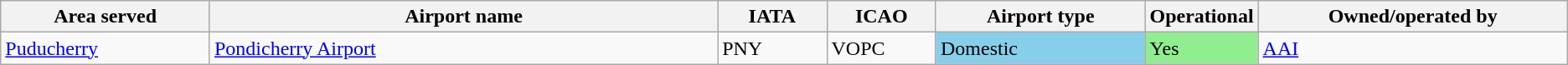<table class="sortable wikitable"style="text-align:left;"style="font-size: 85%">
<tr>
<th style="width:10em;">Area served</th>
<th style="width:25em;">Airport name</th>
<th style="width:5em;">IATA</th>
<th style="width:5em;">ICAO</th>
<th style="width:10em;">Airport type</th>
<th style="width:5em;">Operational</th>
<th style="width:15em;">Owned/operated by</th>
</tr>
<tr>
<td><a href='#'>Puducherry</a></td>
<td><a href='#'>Pondicherry Airport</a></td>
<td>PNY</td>
<td>VOPC</td>
<td style="background:skyblue;">Domestic</td>
<td style="background:lightgreen;">Yes</td>
<td><a href='#'>AAI</a></td>
</tr>
</table>
